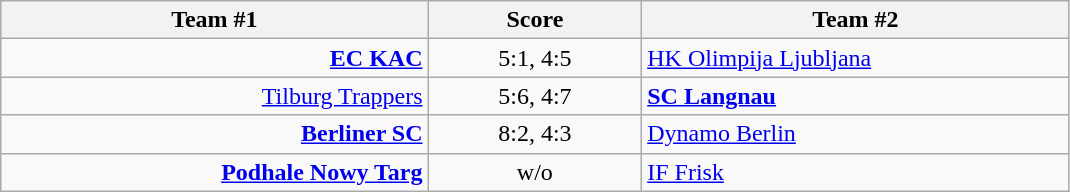<table class="wikitable" style="text-align: center;">
<tr>
<th width=22%>Team #1</th>
<th width=11%>Score</th>
<th width=22%>Team #2</th>
</tr>
<tr>
<td style="text-align: right;"><strong><a href='#'>EC KAC</a></strong> </td>
<td>5:1, 4:5</td>
<td style="text-align: left;"> <a href='#'>HK Olimpija Ljubljana</a></td>
</tr>
<tr>
<td style="text-align: right;"><a href='#'>Tilburg Trappers</a> </td>
<td>5:6, 4:7</td>
<td style="text-align: left;"> <strong><a href='#'>SC Langnau</a></strong></td>
</tr>
<tr>
<td style="text-align: right;"><strong><a href='#'>Berliner SC</a></strong> </td>
<td>8:2, 4:3</td>
<td style="text-align: left;"> <a href='#'>Dynamo Berlin</a></td>
</tr>
<tr>
<td style="text-align: right;"><strong><a href='#'>Podhale Nowy Targ</a></strong> </td>
<td>w/o</td>
<td style="text-align: left;"> <a href='#'>IF Frisk</a></td>
</tr>
</table>
